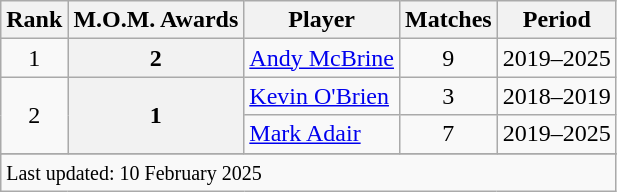<table class="wikitable sortable">
<tr>
<th scope=col>Rank</th>
<th scope=col>M.O.M. Awards</th>
<th scope=col>Player</th>
<th scope=col>Matches</th>
<th scope=col>Period</th>
</tr>
<tr>
<td align=center>1</td>
<th>2</th>
<td><a href='#'>Andy McBrine</a></td>
<td align="center">9</td>
<td>2019–2025</td>
</tr>
<tr>
<td rowspan="2" align="center">2</td>
<th rowspan="2">1</th>
<td><a href='#'>Kevin O'Brien</a></td>
<td align="center">3</td>
<td>2018–2019</td>
</tr>
<tr>
<td><a href='#'>Mark Adair</a></td>
<td align="center">7</td>
<td>2019–2025</td>
</tr>
<tr>
</tr>
<tr class=sortbottom>
<td colspan=5><small>Last updated: 10 February 2025</small></td>
</tr>
</table>
